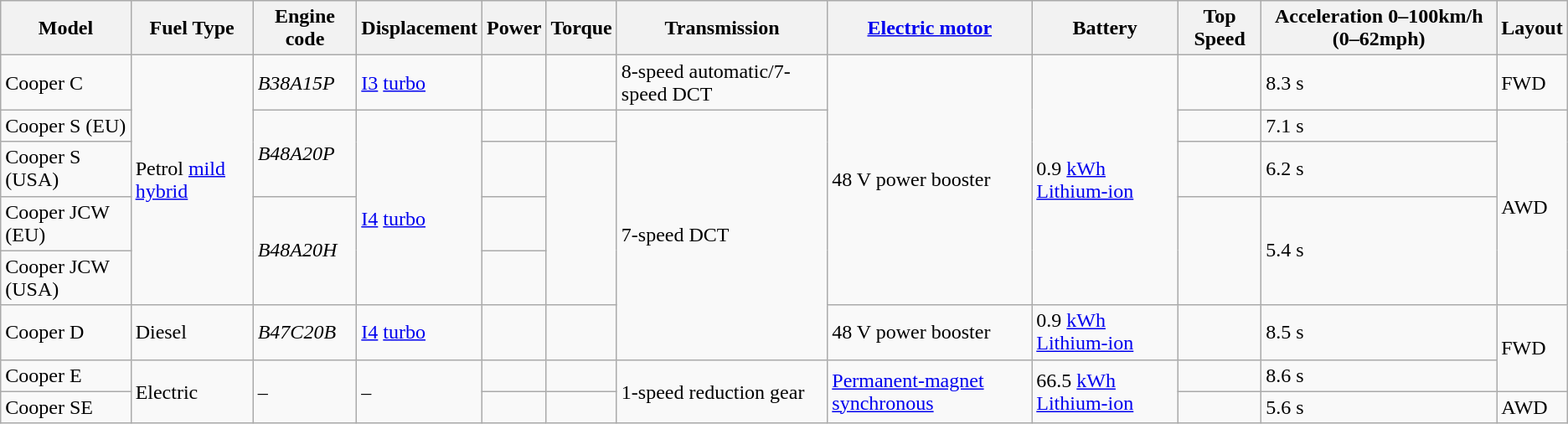<table class="wikitable">
<tr>
<th>Model</th>
<th>Fuel Type</th>
<th>Engine code</th>
<th>Displacement</th>
<th>Power</th>
<th>Torque</th>
<th>Transmission</th>
<th><a href='#'>Electric motor</a></th>
<th>Battery</th>
<th>Top Speed</th>
<th>Acceleration 0–100km/h (0–62mph)</th>
<th>Layout</th>
</tr>
<tr>
<td>Cooper C</td>
<td rowspan="5">Petrol <a href='#'>mild hybrid</a></td>
<td><em>B38A15P</em></td>
<td> <a href='#'>I3</a> <a href='#'>turbo</a></td>
<td></td>
<td></td>
<td>8-speed automatic/7-speed DCT</td>
<td rowspan="5">48 V power booster</td>
<td rowspan="5">0.9 <a href='#'>kWh</a> <a href='#'>Lithium-ion</a></td>
<td></td>
<td>8.3 s</td>
<td>FWD</td>
</tr>
<tr>
<td>Cooper S (EU)</td>
<td rowspan="2"><em>B48A20P</em></td>
<td rowspan="4"><br><a href='#'>I4</a> <a href='#'>turbo</a></td>
<td></td>
<td></td>
<td rowspan="5">7-speed DCT</td>
<td></td>
<td>7.1 s</td>
<td rowspan="4">AWD</td>
</tr>
<tr>
<td>Cooper S (USA)</td>
<td></td>
<td rowspan="3"></td>
<td></td>
<td>6.2 s</td>
</tr>
<tr>
<td>Cooper JCW (EU)</td>
<td rowspan="2"><em>B48A20H</em></td>
<td></td>
<td rowspan="2"></td>
<td rowspan="2">5.4 s</td>
</tr>
<tr>
<td>Cooper JCW (USA)</td>
<td></td>
</tr>
<tr>
<td>Cooper D</td>
<td>Diesel</td>
<td><em>B47C20B</em></td>
<td> <a href='#'>I4</a> <a href='#'>turbo</a></td>
<td></td>
<td></td>
<td>48 V power booster</td>
<td>0.9 <a href='#'>kWh</a> <a href='#'>Lithium-ion</a></td>
<td></td>
<td>8.5 s</td>
<td rowspan="2">FWD</td>
</tr>
<tr>
<td>Cooper E</td>
<td rowspan="2">Electric</td>
<td rowspan="2">–</td>
<td rowspan="2">–</td>
<td></td>
<td></td>
<td rowspan="2">1-speed reduction gear</td>
<td rowspan="2"><a href='#'>Permanent-magnet synchronous</a></td>
<td rowspan="2">66.5 <a href='#'>kWh</a> <a href='#'>Lithium-ion</a></td>
<td></td>
<td>8.6 s</td>
</tr>
<tr>
<td>Cooper SE</td>
<td></td>
<td></td>
<td></td>
<td>5.6 s</td>
<td>AWD</td>
</tr>
</table>
